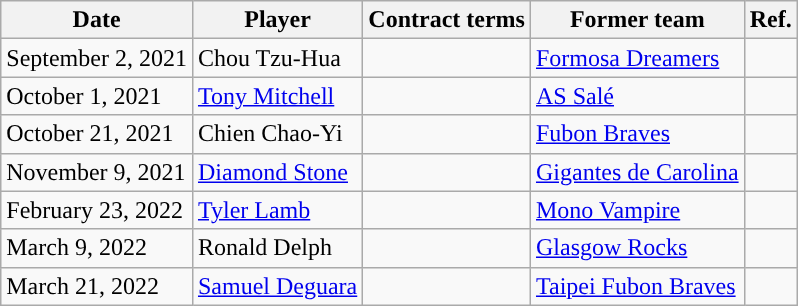<table class="wikitable">
<tr>
<th>Date</th>
<th>Player</th>
<th>Contract terms</th>
<th>Former team</th>
<th>Ref.</th>
</tr>
<tr>
<td>September 2, 2021</td>
<td>Chou Tzu-Hua</td>
<td></td>
<td> <a href='#'>Formosa Dreamers</a></td>
<td></td>
</tr>
<tr>
<td>October 1, 2021</td>
<td><a href='#'>Tony Mitchell</a></td>
<td></td>
<td> <a href='#'>AS Salé</a></td>
<td></td>
</tr>
<tr>
<td>October 21, 2021</td>
<td>Chien Chao-Yi</td>
<td></td>
<td> <a href='#'>Fubon Braves</a></td>
<td></td>
</tr>
<tr>
<td>November 9, 2021</td>
<td><a href='#'>Diamond Stone</a></td>
<td></td>
<td> <a href='#'>Gigantes de Carolina</a></td>
<td></td>
</tr>
<tr>
<td>February 23, 2022</td>
<td><a href='#'>Tyler Lamb</a></td>
<td></td>
<td> <a href='#'>Mono Vampire</a></td>
<td></td>
</tr>
<tr>
<td>March 9, 2022</td>
<td>Ronald Delph</td>
<td></td>
<td> <a href='#'>Glasgow Rocks</a></td>
<td></td>
</tr>
<tr>
<td>March 21, 2022</td>
<td><a href='#'>Samuel Deguara</a></td>
<td></td>
<td> <a href='#'>Taipei Fubon Braves</a></td>
<td></td>
</tr>
</table>
